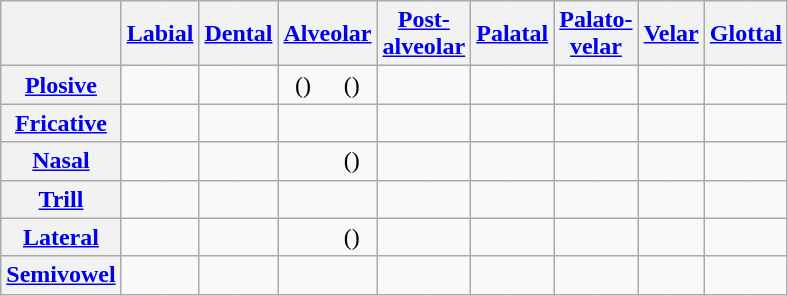<table class="wikitable" style="text-align: center;">
<tr>
<th> </th>
<th colspan="2"><a href='#'>Labial</a></th>
<th colspan="2"><a href='#'>Dental</a></th>
<th colspan="2"><a href='#'>Alveolar</a></th>
<th colspan="2"><a href='#'>Post-<br>alveolar</a></th>
<th colspan="2"><a href='#'>Palatal</a></th>
<th colspan="2"><a href='#'>Palato-<br>velar</a></th>
<th colspan="2"><a href='#'>Velar</a></th>
<th colspan="2"><a href='#'>Glottal</a></th>
</tr>
<tr>
<th><a href='#'>Plosive</a></th>
<td style="border-right-width: 0;"></td>
<td style="border-left-width: 0;"></td>
<td style="border-right-width: 0;"></td>
<td style="border-left-width: 0;"></td>
<td style="border-right-width: 0;">()</td>
<td style="border-left-width: 0;">()</td>
<td style="border-right-width: 0;"></td>
<td style="border-left-width: 0;"></td>
<td style="border-right-width: 0;"> </td>
<td style="border-left-width: 0;"> </td>
<td style="border-right-width: 0;"></td>
<td style="border-left-width: 0;"></td>
<td style="border-right-width: 0;"></td>
<td style="border-left-width: 0;"></td>
<td style="border-right-width: 0;"> </td>
<td style="border-left-width: 0;"> </td>
</tr>
<tr>
<th><a href='#'>Fricative</a></th>
<td style="border-right-width: 0;"></td>
<td style="border-left-width: 0;"></td>
<td style="border-right-width: 0;"> </td>
<td style="border-left-width: 0;"> </td>
<td style="border-right-width: 0;"></td>
<td style="border-left-width: 0;"> </td>
<td style="border-right-width: 0;"></td>
<td style="border-left-width: 0;"> </td>
<td style="border-right-width: 0;"> </td>
<td style="border-left-width: 0;"> </td>
<td style="border-right-width: 0;"></td>
<td style="border-left-width: 0;"> </td>
<td style="border-right-width: 0;"></td>
<td style="border-left-width: 0;"></td>
<td style="border-right-width: 0;"></td>
<td style="border-left-width: 0;"> </td>
</tr>
<tr>
<th><a href='#'>Nasal</a></th>
<td style="border-right-width: 0;"> </td>
<td style="border-left-width: 0;"></td>
<td style="border-right-width: 0;"> </td>
<td style="border-left-width: 0;"></td>
<td style="border-right-width: 0;"> </td>
<td style="border-left-width: 0;">()</td>
<td style="border-right-width: 0;"> </td>
<td style="border-left-width: 0;"></td>
<td style="border-right-width: 0;"> </td>
<td style="border-left-width: 0;"> </td>
<td style="border-right-width: 0;"> </td>
<td style="border-left-width: 0;"></td>
<td style="border-right-width: 0;"> </td>
<td style="border-left-width: 0;"></td>
<td style="border-right-width: 0;"> </td>
<td style="border-left-width: 0;"> </td>
</tr>
<tr>
<th><a href='#'>Trill</a></th>
<td style="border-right-width: 0;"> </td>
<td style="border-left-width: 0;"> </td>
<td style="border-right-width: 0;"> </td>
<td style="border-left-width: 0;"> </td>
<td style="border-right-width: 0;"> </td>
<td style="border-left-width: 0;"></td>
<td style="border-right-width: 0;"> </td>
<td style="border-left-width: 0;"></td>
<td style="border-right-width: 0;"> </td>
<td style="border-left-width: 0;"> </td>
<td style="border-right-width: 0;"> </td>
<td style="border-left-width: 0;"> </td>
<td style="border-right-width: 0;"> </td>
<td style="border-left-width: 0;"> </td>
<td style="border-right-width: 0;"> </td>
<td style="border-left-width: 0;"> </td>
</tr>
<tr>
<th><a href='#'>Lateral</a></th>
<td style="border-right-width: 0;"> </td>
<td style="border-left-width: 0;"> </td>
<td style="border-right-width: 0;"> </td>
<td style="border-left-width: 0;"></td>
<td style="border-right-width: 0;"> </td>
<td style="border-left-width: 0;">()</td>
<td style="border-right-width: 0;"> </td>
<td style="border-left-width: 0;"></td>
<td style="border-right-width: 0;"> </td>
<td style="border-left-width: 0;"> </td>
<td style="border-right-width: 0;"> </td>
<td style="border-left-width: 0;"> </td>
<td style="border-right-width: 0;"> </td>
<td style="border-left-width: 0;"> </td>
<td style="border-right-width: 0;"> </td>
<td style="border-left-width: 0;"> </td>
</tr>
<tr>
<th><a href='#'>Semivowel</a></th>
<td style="border-right-width: 0;"> </td>
<td style="border-left-width: 0;"> </td>
<td style="border-right-width: 0;"> </td>
<td style="border-left-width: 0;"> </td>
<td style="border-right-width: 0;"> </td>
<td style="border-left-width: 0;"> </td>
<td style="border-right-width: 0;"> </td>
<td style="border-left-width: 0;"> </td>
<td style="border-right-width: 0;"> </td>
<td style="border-left-width: 0;"></td>
<td style="border-right-width: 0;"> </td>
<td style="border-left-width: 0;"> </td>
<td style="border-right-width: 0;"> </td>
<td style="border-left-width: 0;"></td>
<td style="border-right-width: 0;"> </td>
<td style="border-left-width: 0;"> </td>
</tr>
</table>
